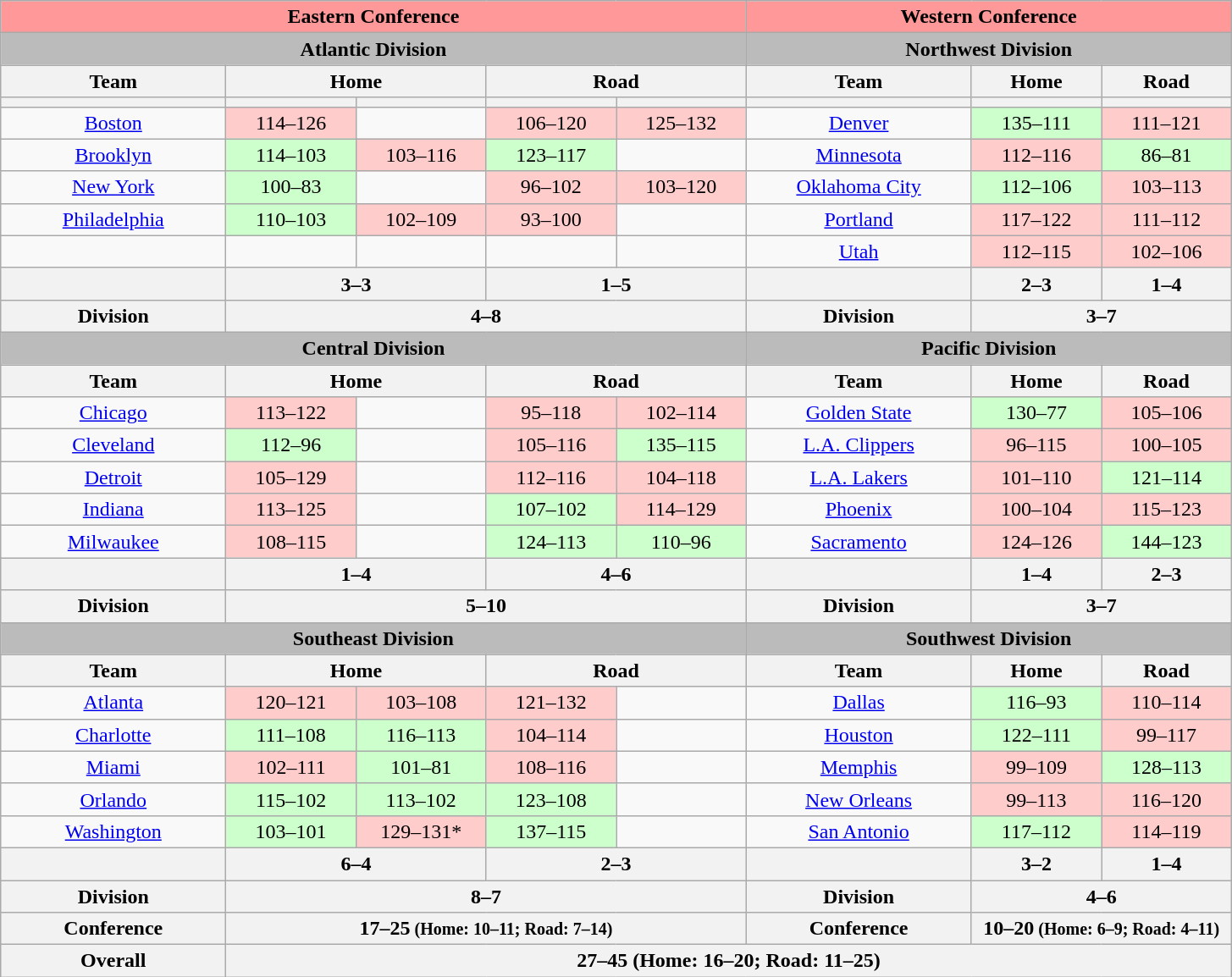<table class="wikitable" style="font-size: 100%; text-align:center;">
<tr>
<th colspan="5" style="background:#FF9999;">Eastern Conference</th>
<th colspan="3" style="background:#FF9999;">Western Conference</th>
</tr>
<tr>
<th colspan="5" style="background:#BBBBBB;">Atlantic Division</th>
<th colspan="3" style="background:#BBBBBB;">Northwest Division</th>
</tr>
<tr>
<th colspan="1">Team</th>
<th colspan="2">Home</th>
<th colspan="2">Road</th>
<th colspan="1">Team</th>
<th colspan="1">Home</th>
<th colspan="1">Road</th>
</tr>
<tr>
<th width=170></th>
<th width=95></th>
<th width=95></th>
<th width=95></th>
<th width=95></th>
<th width=170></th>
<th width=95></th>
<th width=95></th>
</tr>
<tr>
<td><a href='#'>Boston</a></td>
<td style="background:#fcc;">114–126</td>
<td></td>
<td style="background:#fcc;">106–120</td>
<td style="background:#fcc;">125–132</td>
<td><a href='#'>Denver</a></td>
<td style="background:#cfc;">135–111</td>
<td style="background:#fcc;">111–121</td>
</tr>
<tr>
<td><a href='#'>Brooklyn</a></td>
<td style="background:#cfc;">114–103</td>
<td style="background:#fcc;">103–116</td>
<td style="background:#cfc;">123–117</td>
<td></td>
<td><a href='#'>Minnesota</a></td>
<td style="background:#fcc;">112–116</td>
<td style="background:#cfc;">86–81</td>
</tr>
<tr>
<td><a href='#'>New York</a></td>
<td style="background:#cfc;">100–83</td>
<td></td>
<td style="background:#fcc;">96–102</td>
<td style="background:#fcc;">103–120</td>
<td><a href='#'>Oklahoma City</a></td>
<td style="background:#cfc;">112–106</td>
<td style="background:#fcc;">103–113</td>
</tr>
<tr>
<td><a href='#'>Philadelphia</a></td>
<td style="background:#cfc;">110–103</td>
<td style="background:#fcc;">102–109</td>
<td style="background:#fcc;">93–100</td>
<td></td>
<td><a href='#'>Portland</a></td>
<td style="background:#fcc;">117–122</td>
<td style="background:#fcc;">111–112</td>
</tr>
<tr>
<td></td>
<td></td>
<td></td>
<td></td>
<td></td>
<td><a href='#'>Utah</a></td>
<td style="background:#fcc;">112–115</td>
<td style="background:#fcc;">102–106</td>
</tr>
<tr>
<th colspan="1"></th>
<th colspan="2">3–3</th>
<th colspan="2">1–5</th>
<th colspan="1"></th>
<th colspan="1">2–3</th>
<th colspan="1">1–4</th>
</tr>
<tr>
<th colspan="1">Division</th>
<th colspan="4">4–8</th>
<th colspan="1">Division</th>
<th colspan="2">3–7</th>
</tr>
<tr>
<th colspan="5" style="background:#BBBBBB;">Central Division</th>
<th colspan="3" style="background:#BBBBBB;">Pacific Division</th>
</tr>
<tr>
<th colspan="1">Team</th>
<th colspan="2">Home</th>
<th colspan="2">Road</th>
<th colspan="1">Team</th>
<th colspan="1">Home</th>
<th colspan="1">Road</th>
</tr>
<tr>
<td><a href='#'>Chicago</a></td>
<td style="background:#fcc;">113–122</td>
<td></td>
<td style="background:#fcc;">95–118</td>
<td style="background:#fcc;">102–114</td>
<td><a href='#'>Golden State</a></td>
<td style="background:#cfc;">130–77</td>
<td style="background:#fcc;">105–106</td>
</tr>
<tr>
<td><a href='#'>Cleveland</a></td>
<td style="background:#cfc;">112–96</td>
<td></td>
<td style="background:#fcc;">105–116</td>
<td style="background:#cfc;">135–115</td>
<td><a href='#'>L.A. Clippers</a></td>
<td style="background:#fcc;">96–115</td>
<td style="background:#fcc;">100–105</td>
</tr>
<tr>
<td><a href='#'>Detroit</a></td>
<td style="background:#fcc;">105–129</td>
<td></td>
<td style="background:#fcc;">112–116</td>
<td style="background:#fcc;">104–118</td>
<td><a href='#'>L.A. Lakers</a></td>
<td style="background:#fcc;">101–110</td>
<td style="background:#cfc;">121–114</td>
</tr>
<tr>
<td><a href='#'>Indiana</a></td>
<td style="background:#fcc;">113–125</td>
<td></td>
<td style="background:#cfc;">107–102</td>
<td style="background:#fcc;">114–129</td>
<td><a href='#'>Phoenix</a></td>
<td style="background:#fcc;">100–104</td>
<td style="background:#fcc;">115–123</td>
</tr>
<tr>
<td><a href='#'>Milwaukee</a></td>
<td style="background:#fcc;">108–115</td>
<td></td>
<td style="background:#cfc;">124–113</td>
<td style="background:#cfc;">110–96</td>
<td><a href='#'>Sacramento</a></td>
<td style="background:#fcc;">124–126</td>
<td style="background:#cfc;">144–123</td>
</tr>
<tr>
<th colspan="1"></th>
<th colspan="2">1–4</th>
<th colspan="2">4–6</th>
<th colspan="1"></th>
<th colspan="1">1–4</th>
<th colspan="1">2–3</th>
</tr>
<tr>
<th colspan="1">Division</th>
<th colspan="4">5–10</th>
<th colspan="1">Division</th>
<th colspan="2">3–7</th>
</tr>
<tr>
<th colspan="5" style="background:#BBBBBB;">Southeast Division</th>
<th colspan="3" style="background:#BBBBBB;">Southwest Division</th>
</tr>
<tr>
<th colspan="1">Team</th>
<th colspan="2">Home</th>
<th colspan="2">Road</th>
<th colspan="1">Team</th>
<th colspan="1">Home</th>
<th colspan="1">Road</th>
</tr>
<tr>
<td><a href='#'>Atlanta</a></td>
<td style="background:#fcc;">120–121</td>
<td style="background:#fcc;">103–108</td>
<td style="background:#fcc;">121–132</td>
<td></td>
<td><a href='#'>Dallas</a></td>
<td style="background:#cfc;">116–93</td>
<td style="background:#fcc;">110–114</td>
</tr>
<tr>
<td><a href='#'>Charlotte</a></td>
<td style="background:#cfc;">111–108</td>
<td style="background:#cfc;">116–113</td>
<td style="background:#fcc;">104–114</td>
<td></td>
<td><a href='#'>Houston</a></td>
<td style="background:#cfc;">122–111</td>
<td style="background:#fcc;">99–117</td>
</tr>
<tr>
<td><a href='#'>Miami</a></td>
<td style="background:#fcc;">102–111</td>
<td style="background:#cfc;">101–81</td>
<td style="background:#fcc;">108–116</td>
<td></td>
<td><a href='#'>Memphis</a></td>
<td style="background:#fcc;">99–109</td>
<td style="background:#cfc;">128–113</td>
</tr>
<tr>
<td><a href='#'>Orlando</a></td>
<td style="background:#cfc;">115–102</td>
<td style="background:#cfc;">113–102</td>
<td style="background:#cfc;">123–108</td>
<td></td>
<td><a href='#'>New Orleans</a></td>
<td style="background:#fcc;">99–113</td>
<td style="background:#fcc;">116–120</td>
</tr>
<tr>
<td><a href='#'>Washington</a></td>
<td style="background:#cfc;">103–101</td>
<td style="background:#fcc;">129–131*</td>
<td style="background:#cfc;">137–115</td>
<td></td>
<td><a href='#'>San Antonio</a></td>
<td style="background:#cfc;">117–112</td>
<td style="background:#fcc;">114–119</td>
</tr>
<tr>
<th colspan="1"></th>
<th colspan="2">6–4</th>
<th colspan="2">2–3</th>
<th colspan="1"></th>
<th colspan="1">3–2</th>
<th colspan="1">1–4</th>
</tr>
<tr>
<th colspan="1">Division</th>
<th colspan="4">8–7</th>
<th colspan="1">Division</th>
<th colspan="2">4–6</th>
</tr>
<tr>
<th colspan="1">Conference</th>
<th colspan="4">17–25<small> (Home: 10–11; Road: 7–14)</small></th>
<th colspan="1">Conference</th>
<th colspan="2">10–20<small> (Home: 6–9; Road: 4–11)</small></th>
</tr>
<tr>
<th colspan="1">Overall</th>
<th colspan="7">27–45 (Home: 16–20;  Road: 11–25)</th>
</tr>
</table>
